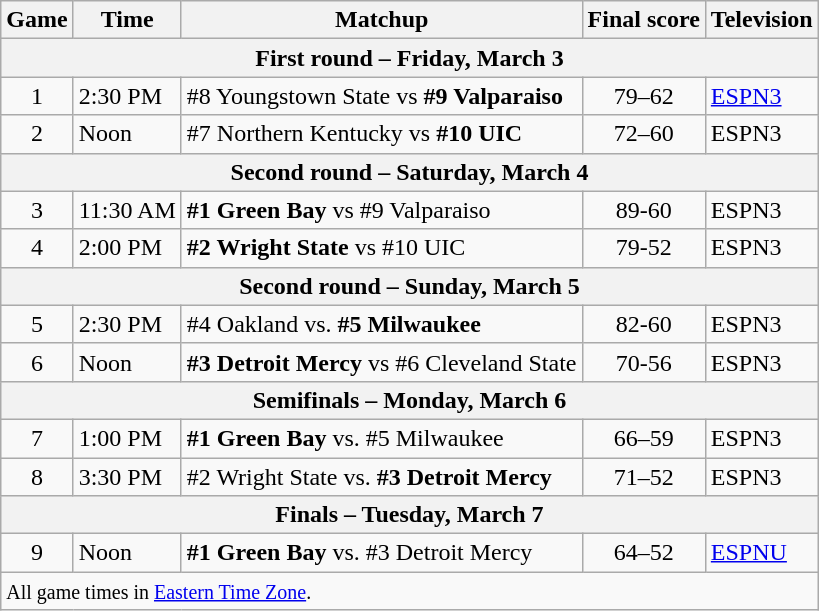<table class="wikitable">
<tr>
<th>Game</th>
<th>Time</th>
<th>Matchup</th>
<th>Final score</th>
<th>Television</th>
</tr>
<tr>
<th colspan=5>First round – Friday, March 3</th>
</tr>
<tr>
<td align=center>1</td>
<td>2:30 PM</td>
<td>#8 Youngstown State vs <strong>#9 Valparaiso</strong></td>
<td align=center>79–62</td>
<td><a href='#'>ESPN3</a></td>
</tr>
<tr>
<td align=center>2</td>
<td>Noon</td>
<td>#7 Northern Kentucky vs <strong>#10 UIC</strong></td>
<td align=center>72–60</td>
<td>ESPN3</td>
</tr>
<tr>
<th colspan=5>Second round – Saturday, March 4</th>
</tr>
<tr>
<td align=center>3</td>
<td>11:30 AM</td>
<td><strong>#1 Green Bay</strong> vs #9 Valparaiso</td>
<td align=center>89-60</td>
<td>ESPN3</td>
</tr>
<tr>
<td align=center>4</td>
<td>2:00 PM</td>
<td><strong>#2 Wright State</strong> vs #10 UIC</td>
<td align=center>79-52</td>
<td>ESPN3</td>
</tr>
<tr>
<th colspan=5>Second round – Sunday, March 5</th>
</tr>
<tr>
<td align=center>5</td>
<td>2:30 PM</td>
<td>#4 Oakland vs. <strong>#5 Milwaukee</strong></td>
<td align=center>82-60</td>
<td>ESPN3</td>
</tr>
<tr>
<td align=center>6</td>
<td>Noon</td>
<td><strong>#3 Detroit Mercy</strong> vs #6 Cleveland State</td>
<td align=center>70-56</td>
<td>ESPN3</td>
</tr>
<tr>
<th colspan=5>Semifinals – Monday, March 6</th>
</tr>
<tr>
<td align=center>7</td>
<td>1:00 PM</td>
<td><strong>#1 Green Bay</strong> vs. #5 Milwaukee</td>
<td align=center>66–59</td>
<td>ESPN3</td>
</tr>
<tr>
<td align=center>8</td>
<td>3:30 PM</td>
<td>#2 Wright State vs. <strong>#3 Detroit Mercy</strong></td>
<td align=center>71–52</td>
<td>ESPN3</td>
</tr>
<tr>
<th colspan=5>Finals – Tuesday, March 7</th>
</tr>
<tr>
<td align=center>9</td>
<td>Noon</td>
<td><strong>#1 Green Bay</strong> vs. #3 Detroit Mercy</td>
<td align=center>64–52</td>
<td><a href='#'>ESPNU</a></td>
</tr>
<tr>
<td colspan=5><small>All game times in <a href='#'>Eastern Time Zone</a>.</small></td>
</tr>
</table>
